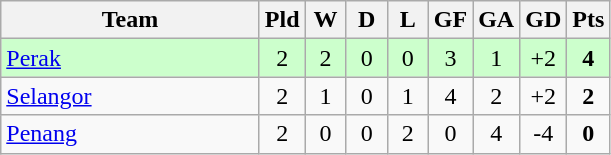<table class="wikitable" style="text-align: center;">
<tr>
<th width=165>Team</th>
<th width=20>Pld</th>
<th width=20>W</th>
<th width=20>D</th>
<th width=20>L</th>
<th width=20>GF</th>
<th width=20>GA</th>
<th width=20>GD</th>
<th width=20>Pts</th>
</tr>
<tr style="background: #ccffcc;">
<td align=left><a href='#'>Perak</a></td>
<td>2</td>
<td>2</td>
<td>0</td>
<td>0</td>
<td>3</td>
<td>1</td>
<td>+2</td>
<td><strong>4</strong></td>
</tr>
<tr>
<td align=left><a href='#'>Selangor</a></td>
<td>2</td>
<td>1</td>
<td>0</td>
<td>1</td>
<td>4</td>
<td>2</td>
<td>+2</td>
<td><strong>2</strong></td>
</tr>
<tr>
<td align=left><a href='#'>Penang</a></td>
<td>2</td>
<td>0</td>
<td>0</td>
<td>2</td>
<td>0</td>
<td>4</td>
<td>-4</td>
<td><strong>0</strong></td>
</tr>
</table>
